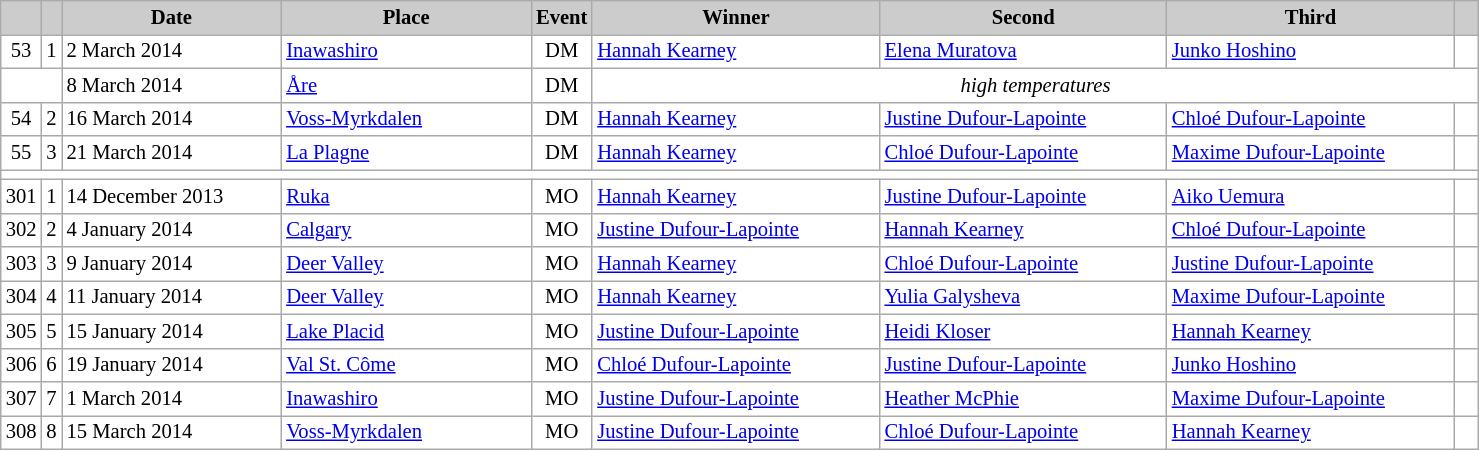<table class="wikitable plainrowheaders" style="background:#fff; font-size:86%; line-height:16px; border:grey solid 1px; border-collapse:collapse;">
<tr style="background:#ccc; text-align:center;">
<th scope="col" style="background:#ccc; width=20 px;"></th>
<th scope="col" style="background:#ccc; width=30 px;"></th>
<th scope="col" style="background:#ccc; width:140px;">Date</th>
<th scope="col" style="background:#ccc; width:160px;">Place</th>
<th scope="col" style="background:#ccc; width:15px;">Event</th>
<th scope="col" style="background:#ccc; width:185px;">Winner</th>
<th scope="col" style="background:#ccc; width:185px;">Second</th>
<th scope="col" style="background:#ccc; width:185px;">Third</th>
<th scope="col" style="background:#ccc; width:10px;"></th>
</tr>
<tr>
<td align=center>53</td>
<td align=center>1</td>
<td>2 March 2014</td>
<td> <a href='#'>Inawashiro</a></td>
<td align=center>DM</td>
<td> <a href='#'>Hannah Kearney</a></td>
<td> <a href='#'>Elena Muratova</a></td>
<td> <a href='#'>Junko Hoshino</a></td>
<td></td>
</tr>
<tr>
<td colspan=2></td>
<td>8 March 2014</td>
<td> <a href='#'>Åre</a></td>
<td align=center>DM</td>
<td colspan=4 align=center><em>high temperatures</em></td>
</tr>
<tr>
<td align=center>54</td>
<td align=center>2</td>
<td>16 March 2014</td>
<td> <a href='#'>Voss-Myrkdalen</a></td>
<td align=center>DM</td>
<td> <a href='#'>Hannah Kearney</a></td>
<td> <a href='#'>Justine Dufour-Lapointe</a></td>
<td> <a href='#'>Chloé Dufour-Lapointe</a></td>
<td></td>
</tr>
<tr>
<td align=center>55</td>
<td align=center>3</td>
<td>21 March 2014</td>
<td> <a href='#'>La Plagne</a></td>
<td align=center>DM</td>
<td> <a href='#'>Hannah Kearney</a></td>
<td> <a href='#'>Chloé Dufour-Lapointe</a></td>
<td> <a href='#'>Maxime Dufour-Lapointe</a></td>
<td></td>
</tr>
<tr>
<td colspan=9></td>
</tr>
<tr>
<td align=center>301</td>
<td align=center>1</td>
<td>14 December 2013</td>
<td> <a href='#'>Ruka</a></td>
<td align=center>MO</td>
<td> <a href='#'>Hannah Kearney</a></td>
<td> <a href='#'>Justine Dufour-Lapointe</a></td>
<td> <a href='#'>Aiko Uemura</a></td>
<td></td>
</tr>
<tr>
<td align=center>302</td>
<td align=center>2</td>
<td>4 January 2014</td>
<td> <a href='#'>Calgary</a></td>
<td align=center>MO</td>
<td> <a href='#'>Justine Dufour-Lapointe</a></td>
<td> <a href='#'>Hannah Kearney</a></td>
<td> <a href='#'>Chloé Dufour-Lapointe</a></td>
<td></td>
</tr>
<tr>
<td align=center>303</td>
<td align=center>3</td>
<td>9 January 2014</td>
<td> <a href='#'>Deer Valley</a></td>
<td align=center>MO</td>
<td> <a href='#'>Hannah Kearney</a></td>
<td> <a href='#'>Chloé Dufour-Lapointe</a></td>
<td> <a href='#'>Justine Dufour-Lapointe</a></td>
<td></td>
</tr>
<tr>
<td align=center>304</td>
<td align=center>4</td>
<td>11 January 2014</td>
<td> <a href='#'>Deer Valley</a></td>
<td align=center>MO</td>
<td> <a href='#'>Hannah Kearney</a></td>
<td> <a href='#'>Yulia Galysheva</a></td>
<td> <a href='#'>Maxime Dufour-Lapointe</a></td>
<td></td>
</tr>
<tr>
<td align=center>305</td>
<td align=center>5</td>
<td>15 January 2014</td>
<td> <a href='#'>Lake Placid</a></td>
<td align=center>MO</td>
<td> <a href='#'>Justine Dufour-Lapointe</a></td>
<td> <a href='#'>Heidi Kloser</a></td>
<td> <a href='#'>Hannah Kearney</a></td>
<td></td>
</tr>
<tr>
<td align=center>306</td>
<td align=center>6</td>
<td>19 January 2014</td>
<td> <a href='#'>Val St. Côme</a></td>
<td align=center>MO</td>
<td> <a href='#'>Chloé Dufour-Lapointe</a></td>
<td> <a href='#'>Justine Dufour-Lapointe</a></td>
<td> <a href='#'>Junko Hoshino</a></td>
<td></td>
</tr>
<tr>
<td align=center>307</td>
<td align=center>7</td>
<td>1 March 2014</td>
<td> <a href='#'>Inawashiro</a></td>
<td align=center>MO</td>
<td> <a href='#'>Justine Dufour-Lapointe</a></td>
<td> <a href='#'>Heather McPhie</a></td>
<td> <a href='#'>Maxime Dufour-Lapointe</a></td>
<td></td>
</tr>
<tr>
<td align=center>308</td>
<td align=center>8</td>
<td>15 March 2014</td>
<td> <a href='#'>Voss-Myrkdalen</a></td>
<td align=center>MO</td>
<td> <a href='#'>Justine Dufour-Lapointe</a></td>
<td> <a href='#'>Chloé Dufour-Lapointe</a></td>
<td> <a href='#'>Hannah Kearney</a></td>
<td></td>
</tr>
</table>
